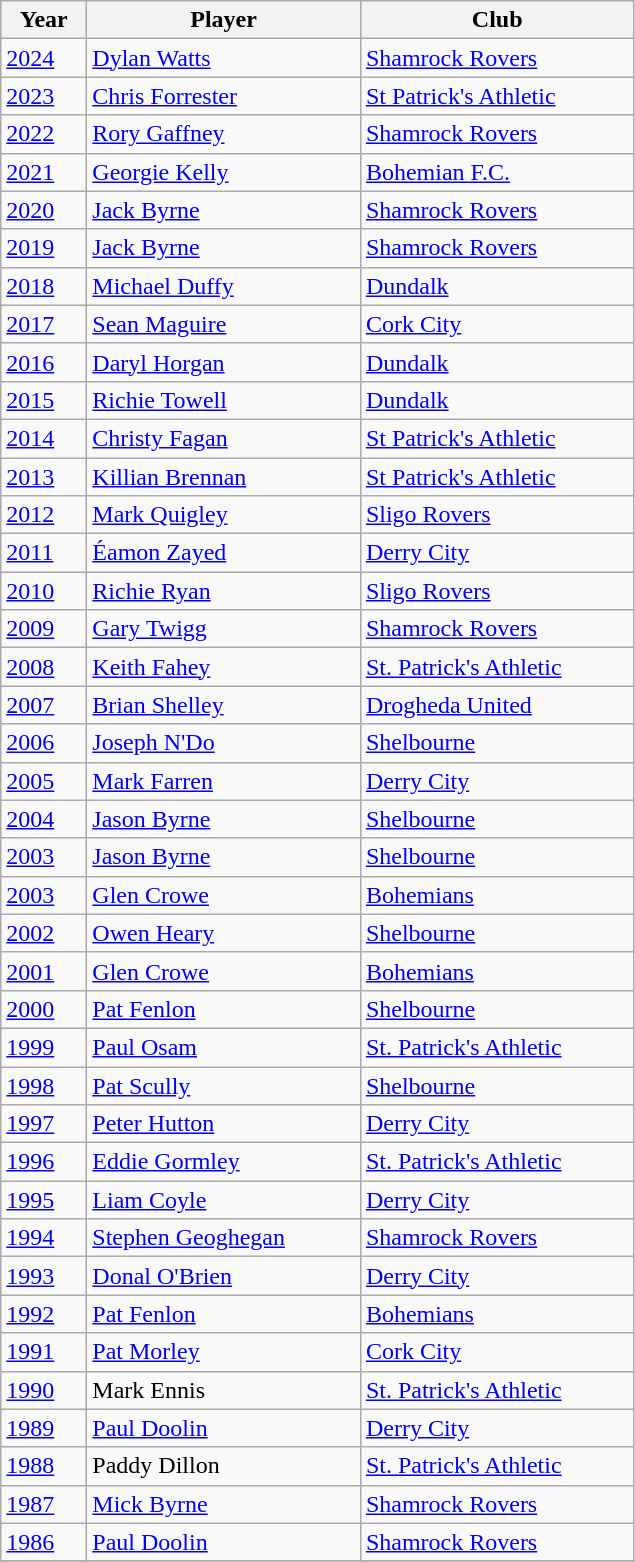<table class="wikitable">
<tr>
<th>Year</th>
<th>Player</th>
<th>Club</th>
</tr>
<tr>
<td width="50px"><a href='#'>2024</a></td>
<td width="175px"> <a href='#'>Dylan Watts</a></td>
<td width="175px"><a href='#'>Shamrock Rovers</a></td>
</tr>
<tr>
<td width="50px"><a href='#'>2023</a></td>
<td width="175px"> <a href='#'>Chris Forrester</a></td>
<td width="175px"><a href='#'>St Patrick's Athletic</a></td>
</tr>
<tr>
<td width="50px"><a href='#'>2022</a></td>
<td width="175px"> <a href='#'>Rory Gaffney</a></td>
<td width="175px"><a href='#'>Shamrock Rovers</a></td>
</tr>
<tr>
<td width="50px"><a href='#'>2021</a></td>
<td width="175px"> <a href='#'>Georgie Kelly</a></td>
<td width="175px"><a href='#'>Bohemian F.C.</a></td>
</tr>
<tr>
<td width="50px"><a href='#'>2020</a></td>
<td width="175px"> <a href='#'>Jack Byrne</a></td>
<td width="175px"><a href='#'>Shamrock Rovers</a></td>
</tr>
<tr>
<td width="50px"><a href='#'>2019</a></td>
<td width="175px"> <a href='#'>Jack Byrne</a></td>
<td width="175px"><a href='#'>Shamrock Rovers</a></td>
</tr>
<tr>
<td width="50px"><a href='#'>2018</a></td>
<td width="175px"> <a href='#'>Michael Duffy</a></td>
<td width="175px"><a href='#'>Dundalk</a></td>
</tr>
<tr>
<td width="50px"><a href='#'>2017</a></td>
<td width="175px"> <a href='#'>Sean Maguire</a></td>
<td width="175px"><a href='#'>Cork City</a></td>
</tr>
<tr>
<td width="50px"><a href='#'>2016</a></td>
<td width="175px"> <a href='#'>Daryl Horgan</a></td>
<td width="175px"><a href='#'>Dundalk</a></td>
</tr>
<tr>
<td width="50px"><a href='#'>2015</a></td>
<td width="175px"> <a href='#'>Richie Towell</a></td>
<td width="175px"><a href='#'>Dundalk</a></td>
</tr>
<tr>
<td width="50px"><a href='#'>2014</a></td>
<td width="175px"> <a href='#'>Christy Fagan</a></td>
<td width="175px"><a href='#'>St Patrick's Athletic</a></td>
</tr>
<tr>
<td width="50px"><a href='#'>2013</a></td>
<td width="175px"> <a href='#'>Killian Brennan</a></td>
<td width="175px"><a href='#'>St Patrick's Athletic</a></td>
</tr>
<tr>
<td width="50px"><a href='#'>2012</a></td>
<td width="175px"> <a href='#'>Mark Quigley</a></td>
<td width="175px"><a href='#'>Sligo Rovers</a></td>
</tr>
<tr>
<td width="50px"><a href='#'>2011</a></td>
<td width="175px"> <a href='#'>Éamon Zayed</a></td>
<td width="175px"><a href='#'>Derry City</a></td>
</tr>
<tr>
<td width="50px"><a href='#'>2010</a></td>
<td width="175px"> <a href='#'>Richie Ryan</a></td>
<td width="175px"><a href='#'>Sligo Rovers</a></td>
</tr>
<tr>
<td width="50px"><a href='#'>2009</a></td>
<td width="175px"> <a href='#'>Gary Twigg</a></td>
<td width="175px"><a href='#'>Shamrock Rovers</a></td>
</tr>
<tr>
<td width="50px"><a href='#'>2008</a></td>
<td width="175px"> <a href='#'>Keith Fahey</a></td>
<td width="175px"><a href='#'>St. Patrick's Athletic</a></td>
</tr>
<tr>
<td width="50px"><a href='#'>2007</a></td>
<td width="175px"> <a href='#'>Brian Shelley</a></td>
<td width="175px"><a href='#'>Drogheda United</a></td>
</tr>
<tr>
<td width="50px"><a href='#'>2006</a></td>
<td width="175px"> <a href='#'>Joseph N'Do</a></td>
<td width="175px"><a href='#'>Shelbourne</a></td>
</tr>
<tr>
<td width="50px"><a href='#'>2005</a></td>
<td width="175px"> <a href='#'>Mark Farren</a></td>
<td width="175px"><a href='#'>Derry City</a></td>
</tr>
<tr>
<td width="50px"><a href='#'>2004</a></td>
<td width="175px"> <a href='#'>Jason Byrne</a></td>
<td width="175px"><a href='#'>Shelbourne</a></td>
</tr>
<tr>
<td width="50px"><a href='#'>2003</a></td>
<td width="175px"> <a href='#'>Jason Byrne</a></td>
<td width="175px"><a href='#'>Shelbourne</a></td>
</tr>
<tr>
<td width="50px"><a href='#'>2003</a></td>
<td width="175px"> <a href='#'>Glen Crowe</a></td>
<td width="175px"><a href='#'>Bohemians</a></td>
</tr>
<tr>
<td width="50px"><a href='#'>2002</a></td>
<td width="175px"> <a href='#'>Owen Heary</a></td>
<td width="175px"><a href='#'>Shelbourne</a></td>
</tr>
<tr>
<td width="50px"><a href='#'>2001</a></td>
<td width="175px"> <a href='#'>Glen Crowe</a></td>
<td width="175px"><a href='#'>Bohemians</a></td>
</tr>
<tr>
<td width="50px"><a href='#'>2000</a></td>
<td width="175px"> <a href='#'>Pat Fenlon</a></td>
<td width="175px"><a href='#'>Shelbourne</a></td>
</tr>
<tr>
<td width="50px"><a href='#'>1999</a></td>
<td width="175px"> <a href='#'>Paul Osam</a></td>
<td width="175px"><a href='#'>St. Patrick's Athletic</a></td>
</tr>
<tr>
<td width="50px"><a href='#'>1998</a></td>
<td width="175px"> <a href='#'>Pat Scully</a></td>
<td width="175px"><a href='#'>Shelbourne</a></td>
</tr>
<tr>
<td width="50px"><a href='#'>1997</a></td>
<td width="175px"> <a href='#'>Peter Hutton</a></td>
<td width="175px"><a href='#'>Derry City</a></td>
</tr>
<tr>
<td width="50px"><a href='#'>1996</a></td>
<td width="175px"> <a href='#'>Eddie Gormley</a></td>
<td width="175px"><a href='#'>St. Patrick's Athletic</a></td>
</tr>
<tr>
<td width="50px"><a href='#'>1995</a></td>
<td width="175px"> <a href='#'>Liam Coyle</a></td>
<td width="175px"><a href='#'>Derry City</a></td>
</tr>
<tr>
<td width="50px"><a href='#'>1994</a></td>
<td width="175px"> <a href='#'>Stephen Geoghegan</a></td>
<td width="175px"><a href='#'>Shamrock Rovers</a></td>
</tr>
<tr>
<td width="50px"><a href='#'>1993</a></td>
<td width="175px"> <a href='#'>Donal O'Brien</a></td>
<td width="175px"><a href='#'>Derry City</a></td>
</tr>
<tr>
<td width="50px"><a href='#'>1992</a></td>
<td width="175px"> <a href='#'>Pat Fenlon</a></td>
<td width="175px"><a href='#'>Bohemians</a></td>
</tr>
<tr>
<td width="50px"><a href='#'>1991</a></td>
<td width="175px"> <a href='#'>Pat Morley</a></td>
<td width="175px"><a href='#'>Cork City</a></td>
</tr>
<tr>
<td width="50px"><a href='#'>1990</a></td>
<td width="175px"> Mark Ennis</td>
<td width="175px"><a href='#'>St. Patrick's Athletic</a></td>
</tr>
<tr>
<td width="50px"><a href='#'>1989</a></td>
<td width="175px"> <a href='#'>Paul Doolin</a></td>
<td width="175px"><a href='#'>Derry City</a></td>
</tr>
<tr>
<td width="50px"><a href='#'>1988</a></td>
<td width="175px"> Paddy Dillon</td>
<td width="175px"><a href='#'>St. Patrick's Athletic</a></td>
</tr>
<tr>
<td width="50px"><a href='#'>1987</a></td>
<td width="175px"> <a href='#'>Mick Byrne</a></td>
<td width="175px"><a href='#'>Shamrock Rovers</a></td>
</tr>
<tr>
<td width="50px"><a href='#'>1986</a></td>
<td width="175px"> <a href='#'>Paul Doolin</a></td>
<td width="175px"><a href='#'>Shamrock Rovers</a></td>
</tr>
<tr>
</tr>
</table>
